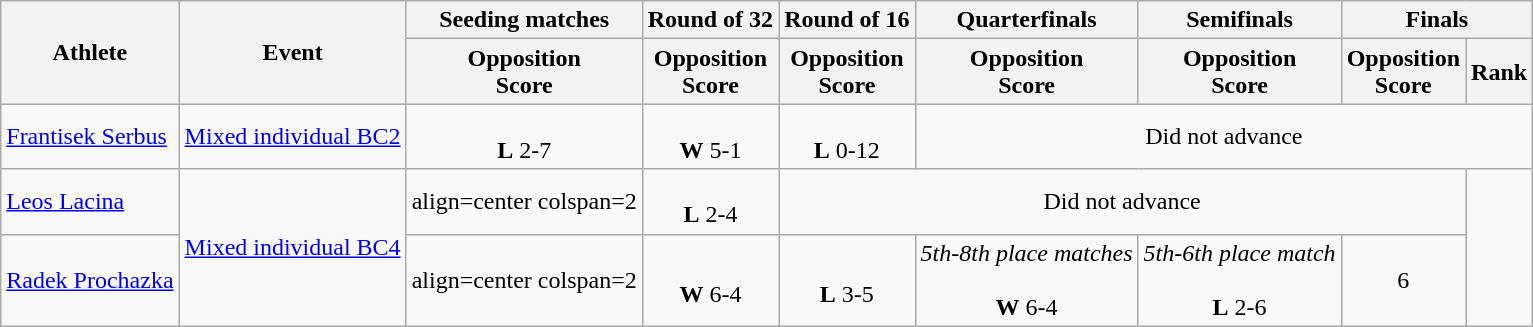<table class=wikitable>
<tr>
<th rowspan="2">Athlete</th>
<th rowspan="2">Event</th>
<th>Seeding matches</th>
<th>Round of 32</th>
<th>Round of 16</th>
<th>Quarterfinals</th>
<th>Semifinals</th>
<th colspan="2">Finals</th>
</tr>
<tr>
<th>Opposition<br>Score</th>
<th>Opposition<br>Score</th>
<th>Opposition<br>Score</th>
<th>Opposition<br>Score</th>
<th>Opposition<br>Score</th>
<th>Opposition<br>Score</th>
<th>Rank</th>
</tr>
<tr>
<td align=left><a href='#'>Frantisek Serbus</a></td>
<td align=left><a href='#'>Mixed individual BC2</a></td>
<td align=center><br><strong>L</strong> 2-7</td>
<td align=center><br><strong>W</strong> 5-1</td>
<td align=center><br><strong>L</strong> 0-12</td>
<td align=center colspan=4>Did not advance</td>
</tr>
<tr>
<td align=left><a href='#'>Leos Lacina</a></td>
<td align=left rowspan=2><a href='#'>Mixed individual BC4</a></td>
<td>align=center colspan=2 </td>
<td align=center><br><strong>L</strong> 2-4</td>
<td align=center colspan=4>Did not advance</td>
</tr>
<tr>
<td align=left><a href='#'>Radek Prochazka</a></td>
<td>align=center colspan=2 </td>
<td align=center><br><strong>W</strong> 6-4</td>
<td align=center><br><strong>L</strong> 3-5</td>
<td align=center><em>5th-8th place matches</em><br><br><strong>W</strong> 6-4</td>
<td align=center><em>5th-6th place match</em><br><br><strong>L</strong> 2-6</td>
<td align=center>6</td>
</tr>
</table>
